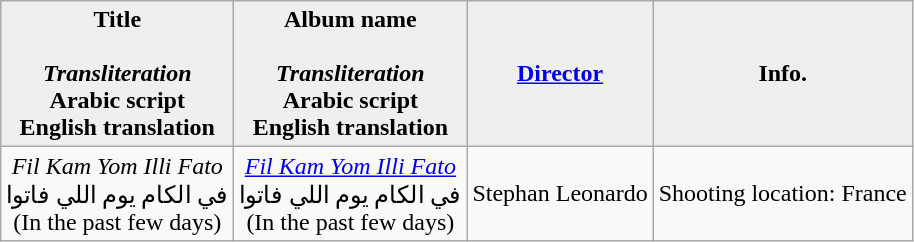<table class="wikitable" style="text-align:center;">
<tr>
<th style="background:#efefef;">Title<br><br><em>Transliteration</em><br>Arabic script<br>English translation</th>
<th style="background:#efefef;">Album name<br><br><em>Transliteration</em><br>Arabic script<br>English translation</th>
<th style="background:#efefef;"><a href='#'>Director</a></th>
<th style="background:#efefef;">Info.</th>
</tr>
<tr>
<td><em>Fil Kam Yom Illi Fato</em><br>في الكام يوم اللي فاتوا<br>(In the past few days)</td>
<td><em><a href='#'>Fil Kam Yom Illi Fato</a></em><br>في الكام يوم اللي فاتوا<br>(In the past few days)</td>
<td>Stephan Leonardo</td>
<td>Shooting location: France</td>
</tr>
</table>
